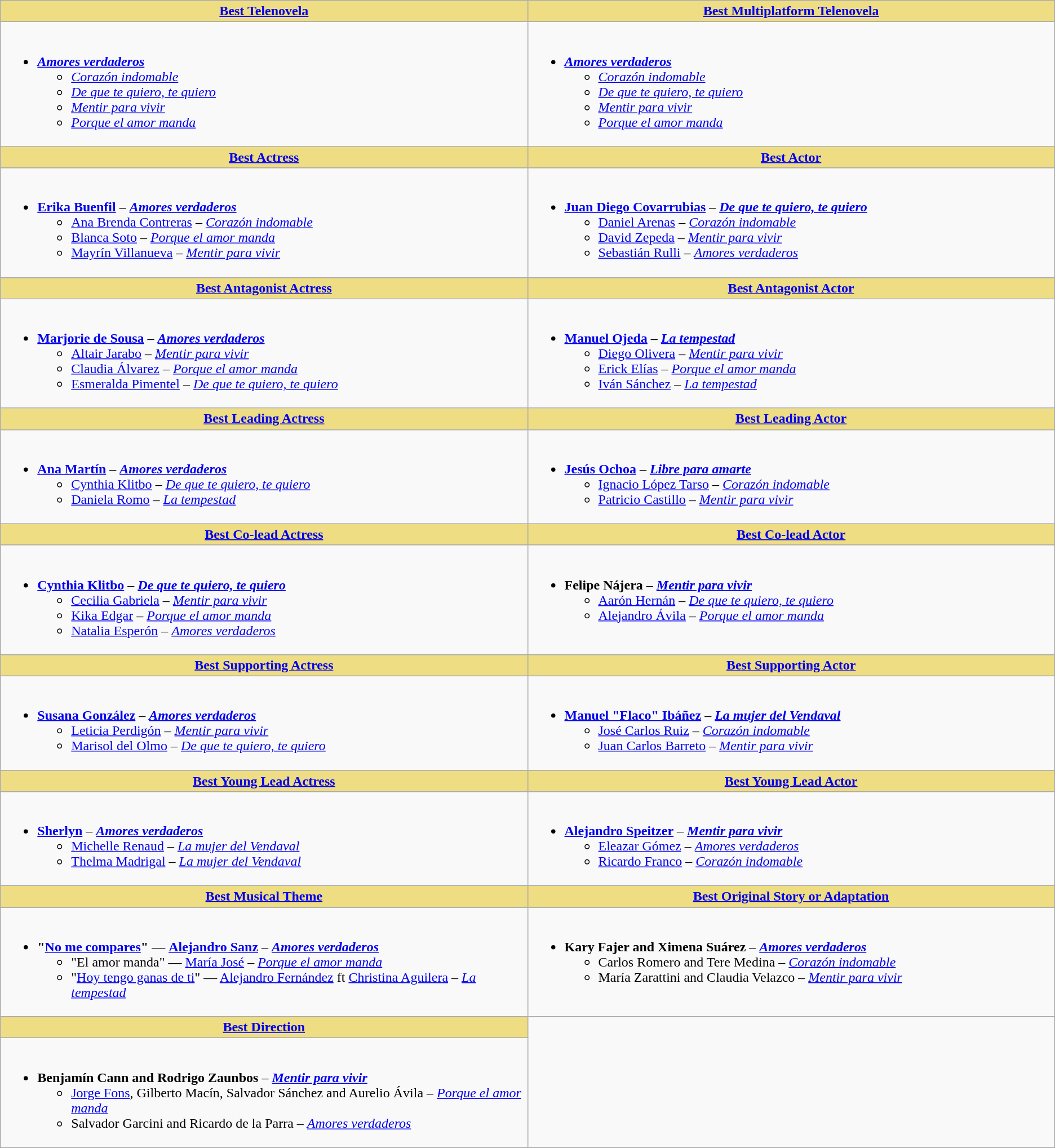<table class=wikitable>
<tr>
<th style="background:#EEDD82; width:50%"><a href='#'>Best Telenovela</a></th>
<th style="background:#EEDD82; width:50%"><a href='#'>Best Multiplatform Telenovela</a></th>
</tr>
<tr>
<td valign="top"><br><ul><li><strong><em><a href='#'>Amores verdaderos</a></em></strong><ul><li><em><a href='#'>Corazón indomable</a></em></li><li><em><a href='#'>De que te quiero, te quiero</a></em></li><li><em><a href='#'>Mentir para vivir</a></em></li><li><em><a href='#'>Porque el amor manda</a></em></li></ul></li></ul></td>
<td valign="top"><br><ul><li><strong><em><a href='#'>Amores verdaderos</a></em></strong><ul><li><em><a href='#'>Corazón indomable</a></em></li><li><em><a href='#'>De que te quiero, te quiero</a></em></li><li><em><a href='#'>Mentir para vivir</a></em></li><li><em><a href='#'>Porque el amor manda</a></em></li></ul></li></ul></td>
</tr>
<tr>
<th style="background:#EEDD82; width:50%"><a href='#'>Best Actress</a></th>
<th style="background:#EEDD82; width:50%"><a href='#'>Best Actor</a></th>
</tr>
<tr>
<td valign="top"><br><ul><li><strong><a href='#'>Erika Buenfil</a></strong> – <strong><em><a href='#'>Amores verdaderos</a></em></strong><ul><li><a href='#'>Ana Brenda Contreras</a> – <em><a href='#'>Corazón indomable</a></em></li><li><a href='#'>Blanca Soto</a> – <em><a href='#'>Porque el amor manda</a></em></li><li><a href='#'>Mayrín Villanueva</a> – <em><a href='#'>Mentir para vivir</a></em></li></ul></li></ul></td>
<td valign="top"><br><ul><li><strong><a href='#'>Juan Diego Covarrubias</a></strong> – <strong><em><a href='#'>De que te quiero, te quiero</a></em></strong><ul><li><a href='#'>Daniel Arenas</a> – <em><a href='#'>Corazón indomable</a></em></li><li><a href='#'>David Zepeda</a> – <em><a href='#'>Mentir para vivir</a></em></li><li><a href='#'>Sebastián Rulli</a> – <em><a href='#'>Amores verdaderos</a></em></li></ul></li></ul></td>
</tr>
<tr>
<th style="background:#EEDD82; width:50%"><a href='#'>Best Antagonist Actress</a></th>
<th style="background:#EEDD82; width:50%"><a href='#'>Best Antagonist Actor</a></th>
</tr>
<tr>
<td valign="top"><br><ul><li><strong><a href='#'>Marjorie de Sousa</a></strong> – <strong><em><a href='#'>Amores verdaderos</a></em></strong><ul><li><a href='#'>Altair Jarabo</a> – <em><a href='#'>Mentir para vivir</a></em></li><li><a href='#'>Claudia Álvarez</a> – <em><a href='#'>Porque el amor manda</a></em></li><li><a href='#'>Esmeralda Pimentel</a> – <em><a href='#'>De que te quiero, te quiero</a></em></li></ul></li></ul></td>
<td valign="top"><br><ul><li><strong><a href='#'>Manuel Ojeda</a></strong> – <strong><em><a href='#'>La tempestad</a></em></strong><ul><li><a href='#'>Diego Olivera</a> – <em><a href='#'>Mentir para vivir</a></em></li><li><a href='#'>Erick Elías</a> – <em><a href='#'>Porque el amor manda</a></em></li><li><a href='#'>Iván Sánchez</a> – <em><a href='#'>La tempestad</a></em></li></ul></li></ul></td>
</tr>
<tr>
<th style="background:#EEDD82; width:50%"><a href='#'>Best Leading Actress</a></th>
<th style="background:#EEDD82; width:50%"><a href='#'>Best Leading Actor</a></th>
</tr>
<tr>
<td valign="top"><br><ul><li><strong><a href='#'>Ana Martín</a></strong> – <strong><em><a href='#'>Amores verdaderos</a></em></strong><ul><li><a href='#'>Cynthia Klitbo</a> – <em><a href='#'>De que te quiero, te quiero</a></em></li><li><a href='#'>Daniela Romo</a> – <em><a href='#'>La tempestad</a></em></li></ul></li></ul></td>
<td valign="top"><br><ul><li><strong><a href='#'>Jesús Ochoa</a></strong> – <strong><em><a href='#'>Libre para amarte</a></em></strong><ul><li><a href='#'>Ignacio López Tarso</a> – <em><a href='#'>Corazón indomable</a></em></li><li><a href='#'>Patricio Castillo</a> – <em><a href='#'>Mentir para vivir</a></em></li></ul></li></ul></td>
</tr>
<tr>
<th style="background:#EEDD82; width:50%"><a href='#'>Best Co-lead Actress</a></th>
<th style="background:#EEDD82; width:50%"><a href='#'>Best Co-lead Actor</a></th>
</tr>
<tr>
<td valign="top"><br><ul><li><strong><a href='#'>Cynthia Klitbo</a></strong> – <strong><em><a href='#'>De que te quiero, te quiero</a></em></strong><ul><li><a href='#'>Cecilia Gabriela</a> – <em><a href='#'>Mentir para vivir</a></em></li><li><a href='#'>Kika Edgar</a> – <em><a href='#'>Porque el amor manda</a></em></li><li><a href='#'>Natalia Esperón</a> – <em><a href='#'>Amores verdaderos</a></em></li></ul></li></ul></td>
<td valign="top"><br><ul><li><strong>Felipe Nájera</strong> – <strong><em><a href='#'>Mentir para vivir</a></em></strong><ul><li><a href='#'>Aarón Hernán</a> – <em><a href='#'>De que te quiero, te quiero</a></em></li><li><a href='#'>Alejandro Ávila</a> – <em><a href='#'>Porque el amor manda</a></em></li></ul></li></ul></td>
</tr>
<tr>
<th style="background:#EEDD82; width:50%"><a href='#'>Best Supporting Actress</a></th>
<th style="background:#EEDD82; width:50%"><a href='#'>Best Supporting Actor</a></th>
</tr>
<tr>
<td valign="top"><br><ul><li><strong><a href='#'>Susana González</a></strong> – <strong><em><a href='#'>Amores verdaderos</a></em></strong><ul><li><a href='#'>Leticia Perdigón</a> – <em><a href='#'>Mentir para vivir</a></em></li><li><a href='#'>Marisol del Olmo</a> – <em><a href='#'>De que te quiero, te quiero</a></em></li></ul></li></ul></td>
<td valign="top"><br><ul><li><strong><a href='#'>Manuel "Flaco" Ibáñez</a></strong> – <strong><em><a href='#'>La mujer del Vendaval</a></em></strong><ul><li><a href='#'>José Carlos Ruiz</a> – <em><a href='#'>Corazón indomable</a></em></li><li><a href='#'>Juan Carlos Barreto</a> – <em><a href='#'>Mentir para vivir</a></em></li></ul></li></ul></td>
</tr>
<tr>
<th style="background:#EEDD82; width:50%"><a href='#'>Best Young Lead Actress</a></th>
<th style="background:#EEDD82; width:50%"><a href='#'>Best Young Lead Actor</a></th>
</tr>
<tr>
<td valign="top"><br><ul><li><strong><a href='#'>Sherlyn</a></strong> – <strong><em><a href='#'>Amores verdaderos</a></em></strong><ul><li><a href='#'>Michelle Renaud</a> – <em><a href='#'>La mujer del Vendaval</a></em></li><li><a href='#'>Thelma Madrigal</a> – <em><a href='#'>La mujer del Vendaval</a></em></li></ul></li></ul></td>
<td valign="top"><br><ul><li><strong><a href='#'>Alejandro Speitzer</a></strong> – <strong><em><a href='#'>Mentir para vivir</a></em></strong><ul><li><a href='#'>Eleazar Gómez</a> – <em><a href='#'>Amores verdaderos</a></em></li><li><a href='#'>Ricardo Franco</a> – <em><a href='#'>Corazón indomable</a></em></li></ul></li></ul></td>
</tr>
<tr>
<th style="background:#EEDD82; width:50%"><a href='#'>Best Musical Theme</a></th>
<th style="background:#EEDD82; width:50%"><a href='#'>Best Original Story or Adaptation</a></th>
</tr>
<tr>
<td valign="top"><br><ul><li><strong>"<a href='#'>No me compares</a>"</strong> — <strong><a href='#'>Alejandro Sanz</a></strong> – <strong><em><a href='#'>Amores verdaderos</a></em></strong><ul><li>"El amor manda" — <a href='#'>María José</a> – <em><a href='#'>Porque el amor manda</a></em></li><li>"<a href='#'>Hoy tengo ganas de ti</a>" — <a href='#'>Alejandro Fernández</a> ft <a href='#'>Christina Aguilera</a> – <em><a href='#'>La tempestad</a></em></li></ul></li></ul></td>
<td valign="top"><br><ul><li><strong>Kary Fajer and Ximena Suárez</strong> – <strong><em><a href='#'>Amores verdaderos</a></em></strong><ul><li>Carlos Romero and Tere Medina – <em><a href='#'>Corazón indomable</a></em></li><li>María Zarattini and Claudia Velazco – <em><a href='#'>Mentir para vivir</a></em></li></ul></li></ul></td>
</tr>
<tr>
<th style="background:#EEDD82; width:50%"><a href='#'>Best Direction</a></th>
</tr>
<tr>
<td valign="top"><br><ul><li><strong>Benjamín Cann and Rodrigo Zaunbos</strong> – <strong><em><a href='#'>Mentir para vivir</a></em></strong><ul><li><a href='#'>Jorge Fons</a>, Gilberto Macín, Salvador Sánchez and Aurelio Ávila – <em><a href='#'>Porque el amor manda</a></em></li><li>Salvador Garcini and Ricardo de la Parra – <em><a href='#'>Amores verdaderos</a></em></li></ul></li></ul></td>
</tr>
</table>
